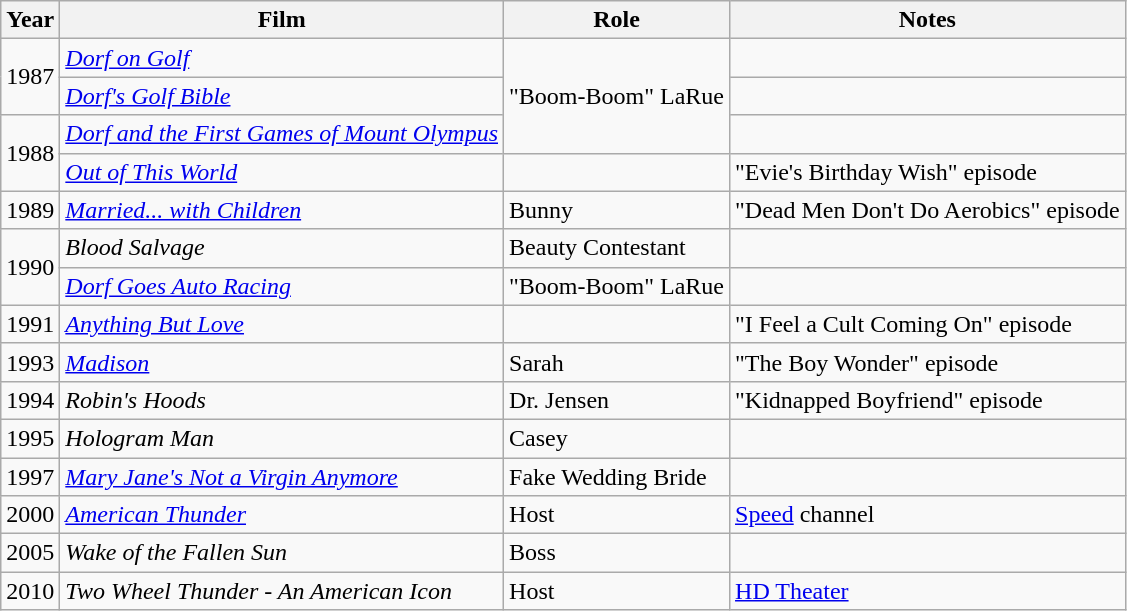<table class=wikitable>
<tr>
<th>Year</th>
<th>Film</th>
<th>Role</th>
<th>Notes</th>
</tr>
<tr>
<td rowspan=2>1987</td>
<td><em><a href='#'>Dorf on Golf</a></em></td>
<td rowspan=3>"Boom-Boom" LaRue</td>
<td></td>
</tr>
<tr>
<td><em><a href='#'>Dorf's Golf Bible</a></em></td>
<td></td>
</tr>
<tr>
<td rowspan=2>1988</td>
<td><em><a href='#'>Dorf and the First Games of Mount Olympus</a></em></td>
<td></td>
</tr>
<tr>
<td><em><a href='#'>Out of This World</a></em></td>
<td></td>
<td>"Evie's Birthday Wish" episode</td>
</tr>
<tr>
<td rowspan=1>1989</td>
<td><em><a href='#'>Married... with Children</a></em></td>
<td>Bunny</td>
<td>"Dead Men Don't Do Aerobics" episode</td>
</tr>
<tr>
<td rowspan=2>1990</td>
<td><em>Blood Salvage</em></td>
<td>Beauty Contestant</td>
<td></td>
</tr>
<tr>
<td><em><a href='#'>Dorf Goes Auto Racing</a></em></td>
<td>"Boom-Boom" LaRue</td>
<td></td>
</tr>
<tr>
<td rowspan=1>1991</td>
<td><em><a href='#'>Anything But Love</a></em></td>
<td></td>
<td>"I Feel a Cult Coming On" episode</td>
</tr>
<tr>
<td rowspan=1>1993</td>
<td><em><a href='#'>Madison</a></em></td>
<td>Sarah</td>
<td>"The Boy Wonder" episode</td>
</tr>
<tr>
<td rowspan=1>1994</td>
<td><em>Robin's Hoods</em></td>
<td>Dr. Jensen</td>
<td>"Kidnapped Boyfriend" episode</td>
</tr>
<tr>
<td rowspan=1>1995</td>
<td><em>Hologram Man</em></td>
<td>Casey</td>
<td></td>
</tr>
<tr>
<td rowspan=1>1997</td>
<td><em><a href='#'>Mary Jane's Not a Virgin Anymore</a></em></td>
<td>Fake Wedding Bride</td>
<td></td>
</tr>
<tr>
<td rowspan=1>2000</td>
<td><em><a href='#'>American Thunder</a></em></td>
<td>Host</td>
<td><a href='#'>Speed</a> channel</td>
</tr>
<tr>
<td>2005</td>
<td><em>Wake of the Fallen Sun</em></td>
<td>Boss</td>
<td></td>
</tr>
<tr>
<td rowspan=1>2010</td>
<td><em>Two Wheel Thunder - An American Icon </em></td>
<td>Host</td>
<td><a href='#'>HD Theater</a></td>
</tr>
</table>
